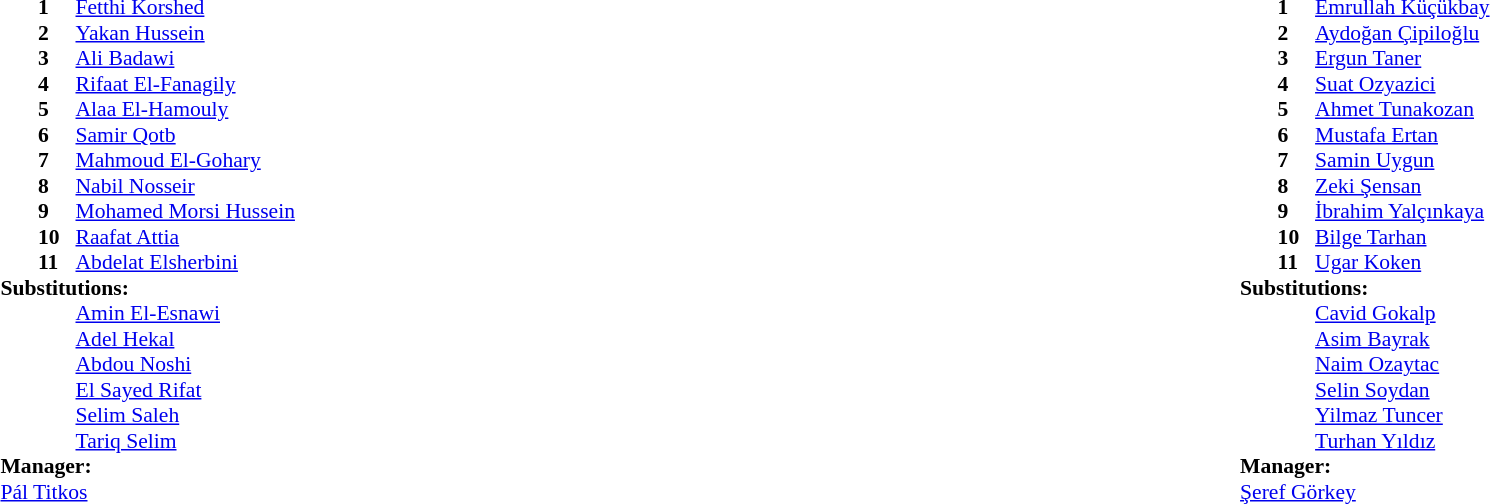<table width="100%">
<tr>
<td valign="top" width="40%"><br><table style="font-size:90%" cellspacing="0" cellpadding="0">
<tr>
<th width=25></th>
<th width=25></th>
</tr>
<tr>
<td></td>
<td><strong>1</strong></td>
<td><a href='#'>Fetthi Korshed</a></td>
</tr>
<tr>
<td></td>
<td><strong>2</strong></td>
<td><a href='#'>Yakan Hussein</a></td>
</tr>
<tr>
<td></td>
<td><strong>3</strong></td>
<td><a href='#'>Ali Badawi</a></td>
</tr>
<tr>
<td></td>
<td><strong>4</strong></td>
<td><a href='#'>Rifaat El-Fanagily</a></td>
</tr>
<tr>
<td></td>
<td><strong>5</strong></td>
<td><a href='#'>Alaa El-Hamouly</a></td>
</tr>
<tr>
<td></td>
<td><strong>6</strong></td>
<td><a href='#'>Samir Qotb</a></td>
</tr>
<tr>
<td></td>
<td><strong>7</strong></td>
<td><a href='#'>Mahmoud El-Gohary</a></td>
</tr>
<tr>
<td></td>
<td><strong>8</strong></td>
<td><a href='#'>Nabil Nosseir</a></td>
</tr>
<tr>
<td></td>
<td><strong>9</strong></td>
<td><a href='#'>Mohamed Morsi Hussein</a></td>
</tr>
<tr>
<td></td>
<td><strong>10</strong></td>
<td><a href='#'>Raafat Attia</a></td>
</tr>
<tr>
<td></td>
<td><strong>11</strong></td>
<td><a href='#'>Abdelat Elsherbini</a></td>
</tr>
<tr>
<td colspan=3><strong>Substitutions:</strong></td>
</tr>
<tr>
<td></td>
<td></td>
<td><a href='#'>Amin El-Esnawi</a></td>
</tr>
<tr>
<td></td>
<td></td>
<td><a href='#'>Adel Hekal</a></td>
</tr>
<tr>
<td></td>
<td></td>
<td><a href='#'>Abdou Noshi</a></td>
</tr>
<tr>
<td></td>
<td></td>
<td><a href='#'>El Sayed Rifat</a></td>
</tr>
<tr>
<td></td>
<td></td>
<td><a href='#'>Selim Saleh</a></td>
</tr>
<tr>
<td></td>
<td></td>
<td><a href='#'>Tariq Selim</a></td>
</tr>
<tr>
<td colspan=3><strong>Manager:</strong></td>
</tr>
<tr>
<td colspan=3> <a href='#'>Pál Titkos</a></td>
</tr>
</table>
</td>
<td valign="top" width="50%"><br><table style="font-size:90%; margin:auto" cellspacing="0" cellpadding="0">
<tr>
<th width=25></th>
<th width=25></th>
</tr>
<tr>
<td></td>
<td><strong>1</strong></td>
<td><a href='#'>Emrullah Küçükbay</a></td>
</tr>
<tr>
<td></td>
<td><strong>2</strong></td>
<td><a href='#'>Aydoğan Çipiloğlu</a></td>
</tr>
<tr>
<td></td>
<td><strong>3</strong></td>
<td><a href='#'>Ergun Taner</a></td>
</tr>
<tr>
<td></td>
<td><strong>4</strong></td>
<td><a href='#'>Suat Ozyazici</a></td>
</tr>
<tr>
<td></td>
<td><strong>5</strong></td>
<td><a href='#'>Ahmet Tunakozan</a></td>
</tr>
<tr>
<td></td>
<td><strong>6</strong></td>
<td><a href='#'>Mustafa Ertan</a></td>
</tr>
<tr>
<td></td>
<td><strong>7</strong></td>
<td><a href='#'>Samin Uygun</a></td>
</tr>
<tr>
<td></td>
<td><strong>8</strong></td>
<td><a href='#'>Zeki Şensan</a></td>
</tr>
<tr>
<td></td>
<td><strong>9</strong></td>
<td><a href='#'>İbrahim Yalçınkaya</a></td>
</tr>
<tr>
<td></td>
<td><strong>10</strong></td>
<td><a href='#'>Bilge Tarhan</a></td>
</tr>
<tr>
<td></td>
<td><strong>11</strong></td>
<td><a href='#'>Ugar Koken</a></td>
</tr>
<tr>
<td colspan=3><strong>Substitutions:</strong></td>
</tr>
<tr>
<td></td>
<td></td>
<td><a href='#'>Cavid Gokalp</a></td>
</tr>
<tr>
<td></td>
<td></td>
<td><a href='#'>Asim Bayrak</a></td>
</tr>
<tr>
<td></td>
<td></td>
<td><a href='#'>Naim Ozaytac</a></td>
</tr>
<tr>
<td></td>
<td></td>
<td><a href='#'>Selin Soydan</a></td>
</tr>
<tr>
<td></td>
<td></td>
<td><a href='#'>Yilmaz Tuncer</a></td>
</tr>
<tr>
<td></td>
<td></td>
<td><a href='#'>Turhan Yıldız</a></td>
</tr>
<tr>
<td colspan=3><strong>Manager:</strong></td>
</tr>
<tr>
<td colspan=3> <a href='#'>Şeref Görkey</a></td>
</tr>
</table>
</td>
</tr>
</table>
